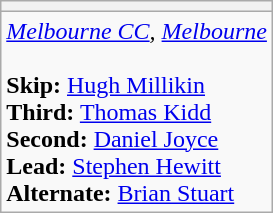<table class="wikitable">
<tr align=center>
<th></th>
</tr>
<tr>
<td><em><a href='#'>Melbourne CC</a>, <a href='#'>Melbourne</a></em><br><br><strong>Skip:</strong> <a href='#'>Hugh Millikin</a><br>
<strong>Third:</strong> <a href='#'>Thomas Kidd</a><br>
<strong>Second:</strong> <a href='#'>Daniel Joyce</a><br>
<strong>Lead:</strong> <a href='#'>Stephen Hewitt</a><br>
<strong>Alternate:</strong> <a href='#'>Brian Stuart</a></td>
</tr>
</table>
